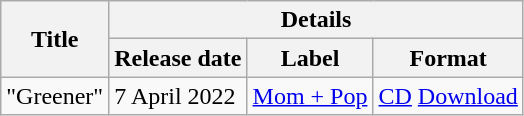<table class="wikitable">
<tr>
<th rowspan="2">Title</th>
<th colspan="3">Details</th>
</tr>
<tr>
<th>Release date</th>
<th>Label</th>
<th>Format</th>
</tr>
<tr>
<td>"Greener"</td>
<td>7 April 2022</td>
<td><a href='#'>Mom + Pop</a></td>
<td><a href='#'>CD</a> <a href='#'>Download</a></td>
</tr>
</table>
